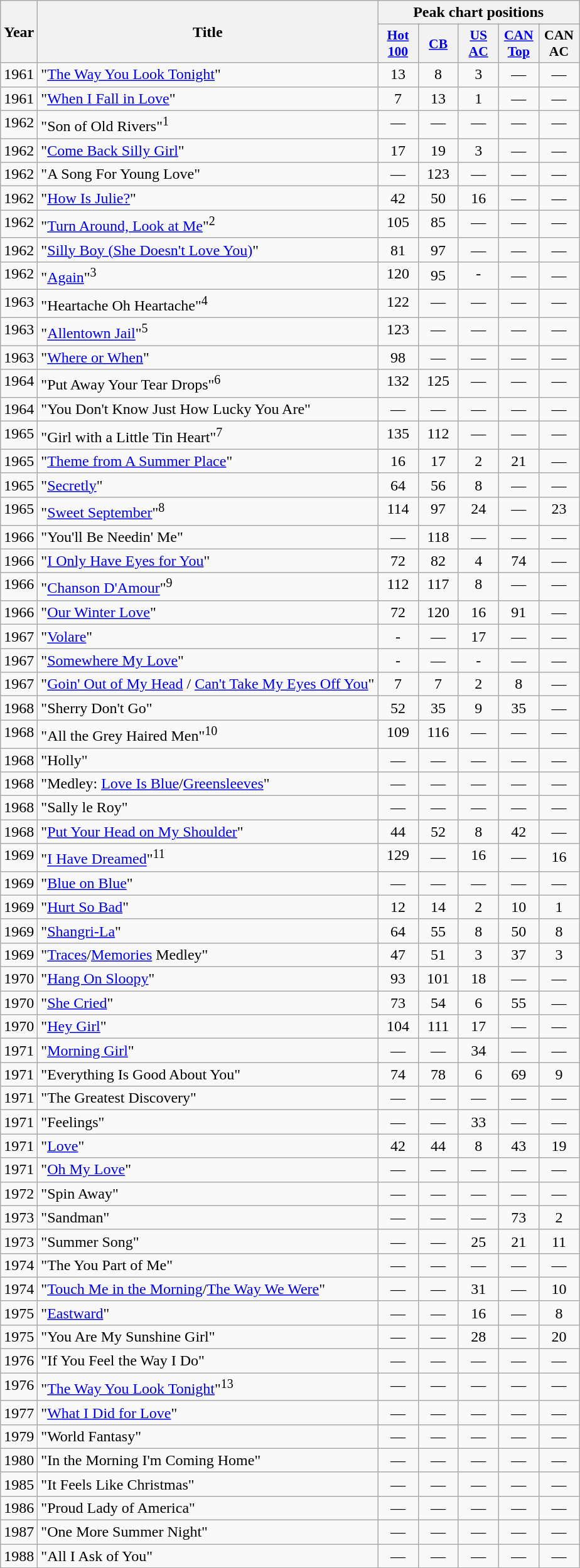<table class="wikitable plainrowheaders" style="text-align:center;">
<tr>
<th scope="col" rowspan="2">Year</th>
<th scope="col" rowspan="2">Title</th>
<th scope="col" colspan="5">Peak chart positions</th>
</tr>
<tr>
<th scope="col" style="width:2.5em;font-size:90%;"><a href='#'>Hot 100</a></th>
<th scope="col" style="width:2.5em;font-size:90%;"><a href='#'>CB</a></th>
<th scope="col" style="width:2.5em;font-size:90%;"><a href='#'>US AC</a></th>
<th scope="col" style="width:2.5em;font-size:90%;"><a href='#'>CAN Top</a></th>
<th scope="col" style="width:2.5em;font-size:90%;">CAN AC</th>
</tr>
<tr style="vertical-align:top;">
<td>1961</td>
<td style="text-align:left; ">"<a href='#'>The Way You Look Tonight</a>"</td>
<td>13</td>
<td>8</td>
<td>3</td>
<td>—</td>
<td>—</td>
</tr>
<tr>
<td style="text-align:center; vertical-align:top;">1961</td>
<td style="text-align:left; vertical-align:top;">"<a href='#'>When I Fall in Love</a>"</td>
<td style="text-align:center; vertical-align:top;">7</td>
<td>13</td>
<td style="text-align:center; vertical-align:top;">1</td>
<td>—</td>
<td>—</td>
</tr>
<tr style="vertical-align:top;">
<td>1962</td>
<td style="text-align:left; ">"Son of Old Rivers"<sup>1</sup></td>
<td>—</td>
<td>—</td>
<td>—</td>
<td>—</td>
<td>—</td>
</tr>
<tr style="vertical-align:top;">
<td>1962</td>
<td style="text-align:left; ">"<a href='#'>Come Back Silly Girl</a>"</td>
<td>17</td>
<td>19</td>
<td>3</td>
<td>—</td>
<td>—</td>
</tr>
<tr style="vertical-align:top;">
<td>1962</td>
<td style="text-align:left; ">"A Song For Young Love"</td>
<td>—</td>
<td>123</td>
<td>—</td>
<td>—</td>
<td>—</td>
</tr>
<tr style="vertical-align:top;">
<td>1962</td>
<td style="text-align:left; ">"<a href='#'>How Is Julie?</a>"</td>
<td>42</td>
<td>50</td>
<td>16</td>
<td>—</td>
<td>—</td>
</tr>
<tr style="vertical-align:top;">
<td>1962</td>
<td style="text-align:left; ">"<a href='#'>Turn Around, Look at Me</a>"<sup>2</sup></td>
<td>105</td>
<td>85</td>
<td>—</td>
<td>—</td>
<td>—</td>
</tr>
<tr style="vertical-align:top;">
<td>1962</td>
<td style="text-align:left; ">"<a href='#'>Silly Boy (She Doesn't Love You)</a>"</td>
<td>81</td>
<td>97</td>
<td>—</td>
<td>—</td>
<td>—</td>
</tr>
<tr>
<td style="text-align:center; vertical-align:top;">1962</td>
<td style="text-align:left; vertical-align:top;">"<a href='#'>Again</a>"<sup>3</sup></td>
<td style="text-align:center; vertical-align:top;">120</td>
<td>95</td>
<td style="text-align:center; vertical-align:top;">-</td>
<td>—</td>
<td>—</td>
</tr>
<tr style="vertical-align:top;">
<td>1963</td>
<td style="text-align:left; ">"Heartache Oh Heartache"<sup>4</sup></td>
<td>122</td>
<td>—</td>
<td>—</td>
<td>—</td>
<td>—</td>
</tr>
<tr style="vertical-align:top;">
<td>1963</td>
<td style="text-align:left; ">"<a href='#'>Allentown Jail</a>"<sup>5</sup></td>
<td>123</td>
<td>—</td>
<td>—</td>
<td>—</td>
<td>—</td>
</tr>
<tr style="vertical-align:top;">
<td>1963</td>
<td style="text-align:left; ">"<a href='#'>Where or When</a>"</td>
<td>98</td>
<td>—</td>
<td>—</td>
<td>—</td>
<td>—</td>
</tr>
<tr style="vertical-align:top;">
<td>1964</td>
<td style="text-align:left; ">"Put Away Your Tear Drops"<sup>6</sup></td>
<td>132</td>
<td>125</td>
<td>—</td>
<td>—</td>
<td>—</td>
</tr>
<tr style="vertical-align:top;">
<td>1964</td>
<td style="text-align:left; ">"You Don't Know Just How Lucky You Are"</td>
<td>—</td>
<td>—</td>
<td>—</td>
<td>—</td>
<td>—</td>
</tr>
<tr style="vertical-align:top;">
<td>1965</td>
<td style="text-align:left; ">"Girl with a Little Tin Heart"<sup>7</sup></td>
<td>135</td>
<td>112</td>
<td>—</td>
<td>—</td>
<td>—</td>
</tr>
<tr style="vertical-align:top;">
<td>1965</td>
<td style="text-align:left; ">"<a href='#'>Theme from A Summer Place</a>"</td>
<td>16</td>
<td>17</td>
<td>2</td>
<td>21</td>
<td>—</td>
</tr>
<tr style="vertical-align:top;">
<td>1965</td>
<td style="text-align:left; ">"<a href='#'>Secretly</a>"</td>
<td>64</td>
<td>56</td>
<td>8</td>
<td>—</td>
<td>—</td>
</tr>
<tr style="vertical-align:top;">
<td>1965</td>
<td style="text-align:left; ">"<a href='#'>Sweet September</a>"<sup>8</sup></td>
<td>114</td>
<td>97</td>
<td>24</td>
<td>—</td>
<td>23</td>
</tr>
<tr style="vertical-align:top;">
<td>1966</td>
<td style="text-align:left; ">"You'll Be Needin' Me"</td>
<td>—</td>
<td>118</td>
<td>—</td>
<td>—</td>
<td>—</td>
</tr>
<tr style="vertical-align:top;">
<td>1966</td>
<td style="text-align:left; ">"<a href='#'>I Only Have Eyes for You</a>"</td>
<td>72</td>
<td>82</td>
<td>4</td>
<td>74</td>
<td>—</td>
</tr>
<tr style="vertical-align:top;">
<td>1966</td>
<td style="text-align:left; ">"<a href='#'>Chanson D'Amour</a>"<sup>9</sup></td>
<td>112</td>
<td>117</td>
<td>8</td>
<td>—</td>
<td>—</td>
</tr>
<tr style="vertical-align:top;">
<td>1966</td>
<td style="text-align:left; ">"<a href='#'>Our Winter Love</a>"</td>
<td>72</td>
<td>120</td>
<td>16</td>
<td>91</td>
<td>—</td>
</tr>
<tr>
<td style="text-align:center; vertical-align:top;">1967</td>
<td style="text-align:left; vertical-align:top;">"<a href='#'>Volare</a>"</td>
<td style="text-align:center; vertical-align:top;">-</td>
<td>—</td>
<td style="text-align:center; vertical-align:top;">17</td>
<td>—</td>
<td>—</td>
</tr>
<tr>
<td style="text-align:center; vertical-align:top;">1967</td>
<td style="text-align:left; vertical-align:top;">"<a href='#'>Somewhere My Love</a>"</td>
<td style="text-align:center; vertical-align:top;">-</td>
<td>—</td>
<td style="text-align:center; vertical-align:top;">-</td>
<td>—</td>
<td>—</td>
</tr>
<tr style="vertical-align:top;">
<td>1967</td>
<td style="text-align:left; ">"<a href='#'>Goin' Out of My Head</a> / <a href='#'>Can't Take My Eyes Off You</a>"</td>
<td>7</td>
<td>7</td>
<td>2</td>
<td>8</td>
<td>—</td>
</tr>
<tr style="vertical-align:top;">
<td>1968</td>
<td style="text-align:left; ">"Sherry Don't Go"</td>
<td>52</td>
<td>35</td>
<td>9</td>
<td>35</td>
<td>—</td>
</tr>
<tr style="vertical-align:top;">
<td>1968</td>
<td style="text-align:left; ">"All the Grey Haired Men"<sup>10</sup></td>
<td>109</td>
<td>116</td>
<td>—</td>
<td>—</td>
<td>—</td>
</tr>
<tr style="vertical-align:top;">
<td>1968</td>
<td style="text-align:left; ">"Holly"</td>
<td>—</td>
<td>—</td>
<td>—</td>
<td>—</td>
<td>—</td>
</tr>
<tr style="vertical-align:top;">
<td>1968</td>
<td style="text-align:left; ">"Medley: <a href='#'>Love Is Blue</a>/<a href='#'>Greensleeves</a>"</td>
<td>—</td>
<td>—</td>
<td>—</td>
<td>—</td>
<td>—</td>
</tr>
<tr style="vertical-align:top;">
<td>1968</td>
<td style="text-align:left; ">"Sally le Roy"</td>
<td>—</td>
<td>—</td>
<td>—</td>
<td>—</td>
<td>—</td>
</tr>
<tr style="vertical-align:top;">
<td>1968</td>
<td style="text-align:left; ">"<a href='#'>Put Your Head on My Shoulder</a>"</td>
<td>44</td>
<td>52</td>
<td>8</td>
<td>42</td>
<td>—</td>
</tr>
<tr>
<td style="text-align:center; vertical-align:top;">1969</td>
<td style="text-align:left; vertical-align:top;">"<a href='#'>I Have Dreamed</a>"<sup>11</sup></td>
<td style="text-align:center; vertical-align:top;">129</td>
<td>—</td>
<td style="text-align:center; vertical-align:top;">16</td>
<td>—</td>
<td>16</td>
</tr>
<tr style="vertical-align:top;">
<td>1969</td>
<td style="text-align:left; ">"<a href='#'>Blue on Blue</a>"</td>
<td>—</td>
<td>—</td>
<td>—</td>
<td>—</td>
<td>—</td>
</tr>
<tr style="vertical-align:top;">
<td>1969</td>
<td style="text-align:left; ">"<a href='#'>Hurt So Bad</a>"</td>
<td>12</td>
<td>14</td>
<td>2</td>
<td>10</td>
<td>1</td>
</tr>
<tr>
<td style="text-align:center; vertical-align:top;">1969</td>
<td style="text-align:left; vertical-align:top;">"<a href='#'>Shangri-La</a>"</td>
<td style="text-align:center; vertical-align:top;">64</td>
<td>55</td>
<td style="text-align:center; vertical-align:top;">8</td>
<td>50</td>
<td>8</td>
</tr>
<tr style="vertical-align:top;">
<td>1969</td>
<td style="text-align:left; ">"<a href='#'>Traces</a>/<a href='#'>Memories</a> Medley"</td>
<td>47</td>
<td>51</td>
<td>3</td>
<td>37</td>
<td>3</td>
</tr>
<tr style="vertical-align:top;">
<td>1970</td>
<td style="text-align:left; ">"<a href='#'>Hang On Sloopy</a>"</td>
<td>93</td>
<td>101</td>
<td>18</td>
<td>—</td>
<td>—</td>
</tr>
<tr style="vertical-align:top;">
<td>1970</td>
<td style="text-align:left; ">"<a href='#'>She Cried</a>"</td>
<td>73</td>
<td>54</td>
<td>6</td>
<td>55</td>
<td>—</td>
</tr>
<tr style="vertical-align:top;">
<td>1970</td>
<td style="text-align:left; ">"<a href='#'>Hey Girl</a>"</td>
<td>104</td>
<td>111</td>
<td>17</td>
<td>—</td>
<td>—</td>
</tr>
<tr style="vertical-align:top;">
<td>1971</td>
<td style="text-align:left; ">"<a href='#'>Morning Girl</a>"</td>
<td>—</td>
<td>—</td>
<td>34</td>
<td>—</td>
<td>—</td>
</tr>
<tr style="vertical-align:top;">
<td>1971</td>
<td style="text-align:left; ">"Everything Is Good About You"</td>
<td>74</td>
<td>78</td>
<td>6</td>
<td>69</td>
<td>9</td>
</tr>
<tr style="vertical-align:top;">
<td>1971</td>
<td style="text-align:left; ">"The Greatest Discovery"</td>
<td>—</td>
<td>—</td>
<td>—</td>
<td>—</td>
<td>—</td>
</tr>
<tr style="vertical-align:top;">
<td>1971</td>
<td style="text-align:left; ">"Feelings"</td>
<td>—</td>
<td>—</td>
<td>33</td>
<td>—</td>
<td>—</td>
</tr>
<tr>
<td style="text-align:center; vertical-align:top;">1971</td>
<td style="text-align:left; vertical-align:top;">"<a href='#'>Love</a>"</td>
<td style="text-align:center; vertical-align:top;">42</td>
<td>44</td>
<td style="text-align:center; vertical-align:top;">8</td>
<td>43</td>
<td>19</td>
</tr>
<tr style="vertical-align:top;">
<td>1971</td>
<td style="text-align:left; ">"<a href='#'>Oh My Love</a>"</td>
<td>—</td>
<td>—</td>
<td>—</td>
<td>—</td>
<td>—</td>
</tr>
<tr style="vertical-align:top;">
<td>1972</td>
<td style="text-align:left; ">"Spin Away"</td>
<td>—</td>
<td>—</td>
<td>—</td>
<td>—</td>
<td>—</td>
</tr>
<tr style="vertical-align:top;">
<td>1973</td>
<td style="text-align:left; ">"Sandman"</td>
<td>—</td>
<td>—</td>
<td>—</td>
<td>73</td>
<td>2</td>
</tr>
<tr style="vertical-align:top;">
<td>1973</td>
<td style="text-align:left; ">"Summer Song"</td>
<td>—</td>
<td>—</td>
<td>25</td>
<td>21</td>
<td>11</td>
</tr>
<tr style="vertical-align:top;">
<td>1974</td>
<td style="text-align:left; ">"The You Part of Me"</td>
<td>—</td>
<td>—</td>
<td>—</td>
<td>—</td>
<td>—</td>
</tr>
<tr style="vertical-align:top;">
<td>1974</td>
<td style="text-align:left; ">"<a href='#'>Touch Me in the Morning</a>/<a href='#'>The Way We Were</a>"</td>
<td>—</td>
<td>—</td>
<td>31</td>
<td>—</td>
<td>10</td>
</tr>
<tr style="vertical-align:top;">
<td>1975</td>
<td style="text-align:left; ">"<a href='#'>Eastward</a>"</td>
<td>—</td>
<td>—</td>
<td>16</td>
<td>—</td>
<td>8</td>
</tr>
<tr style="vertical-align:top;">
<td>1975</td>
<td style="text-align:left; ">"You Are My Sunshine Girl"</td>
<td>—</td>
<td>—</td>
<td>28</td>
<td>—</td>
<td>20</td>
</tr>
<tr style="vertical-align:top;">
<td>1976</td>
<td style="text-align:left; ">"If You Feel the Way I Do"</td>
<td>—</td>
<td>—</td>
<td>—</td>
<td>—</td>
<td>—</td>
</tr>
<tr style="vertical-align:top;">
<td>1976</td>
<td style="text-align:left; ">"<a href='#'>The Way You Look Tonight</a>"<sup>13</sup></td>
<td>—</td>
<td>—</td>
<td>—</td>
<td>—</td>
<td>—</td>
</tr>
<tr style="vertical-align:top;">
<td>1977</td>
<td style="text-align:left; ">"<a href='#'>What I Did for Love</a>"</td>
<td>—</td>
<td>—</td>
<td>—</td>
<td>—</td>
<td>—</td>
</tr>
<tr style="vertical-align:top;">
<td>1979</td>
<td style="text-align:left; ">"World Fantasy"</td>
<td>—</td>
<td>—</td>
<td>—</td>
<td>—</td>
<td>—</td>
</tr>
<tr style="vertical-align:top;">
<td>1980</td>
<td style="text-align:left; ">"In the Morning I'm Coming Home"</td>
<td>—</td>
<td>—</td>
<td>—</td>
<td>—</td>
<td>—</td>
</tr>
<tr style="vertical-align:top;">
<td>1985</td>
<td style="text-align:left; ">"It Feels Like Christmas"</td>
<td>—</td>
<td>—</td>
<td>—</td>
<td>—</td>
<td>—</td>
</tr>
<tr style="vertical-align:top;">
<td>1986</td>
<td style="text-align:left; ">"Proud Lady of America"</td>
<td>—</td>
<td>—</td>
<td>—</td>
<td>—</td>
<td>—</td>
</tr>
<tr style="vertical-align:top;">
<td>1987</td>
<td style="text-align:left; ">"One More Summer Night"</td>
<td>—</td>
<td>—</td>
<td>—</td>
<td>—</td>
<td>—</td>
</tr>
<tr style="vertical-align:top;">
<td>1988</td>
<td style="text-align:left; ">"All I Ask of You"</td>
<td>—</td>
<td>—</td>
<td>—</td>
<td>—</td>
<td>—</td>
</tr>
</table>
